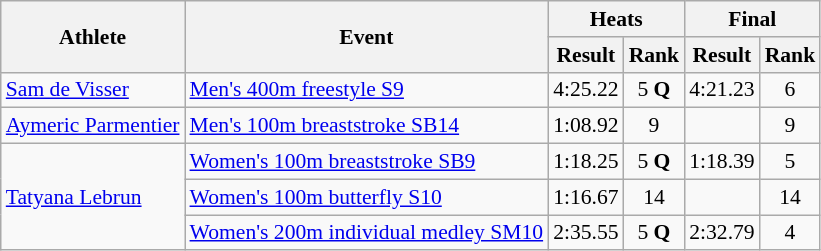<table class=wikitable style="font-size:90%">
<tr>
<th rowspan="2">Athlete</th>
<th rowspan="2">Event</th>
<th colspan="2">Heats</th>
<th colspan="2">Final</th>
</tr>
<tr>
<th>Result</th>
<th>Rank</th>
<th>Result</th>
<th>Rank</th>
</tr>
<tr align=center>
<td align=left><a href='#'>Sam de Visser</a></td>
<td align=left><a href='#'>Men's 400m freestyle S9</a></td>
<td>4:25.22</td>
<td>5 <strong>Q</strong></td>
<td>4:21.23</td>
<td>6</td>
</tr>
<tr align=center>
<td align=left><a href='#'>Aymeric Parmentier</a></td>
<td align=left><a href='#'>Men's 100m breaststroke SB14</a></td>
<td>1:08.92</td>
<td>9</td>
<td></td>
<td>9</td>
</tr>
<tr align=center>
<td align=left rowspan=3><a href='#'>Tatyana Lebrun</a></td>
<td align=left><a href='#'>Women's 100m breaststroke SB9</a></td>
<td>1:18.25</td>
<td>5 <strong>Q</strong></td>
<td>1:18.39</td>
<td>5</td>
</tr>
<tr align=center>
<td align=left><a href='#'>Women's 100m butterfly S10</a></td>
<td>1:16.67</td>
<td>14</td>
<td></td>
<td>14</td>
</tr>
<tr align=center>
<td align=left><a href='#'>Women's 200m individual medley SM10</a></td>
<td>2:35.55</td>
<td>5 <strong>Q</strong></td>
<td>2:32.79</td>
<td>4</td>
</tr>
</table>
